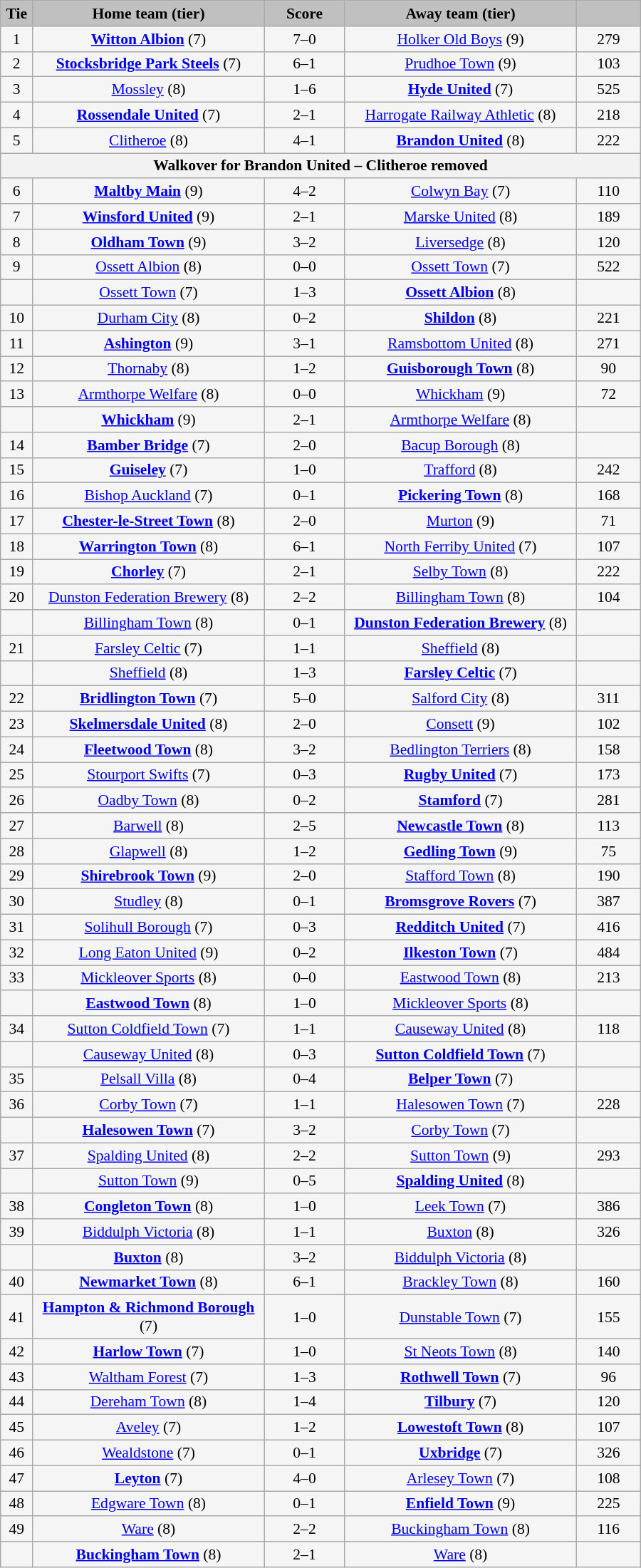<table class="wikitable" style="width: 600px; background:WhiteSmoke; text-align:center; font-size:90%">
<tr>
<td scope="col" style="width:  5.00%; background:silver;"><strong>Tie</strong></td>
<td scope="col" style="width: 36.25%; background:silver;"><strong>Home team (tier)</strong></td>
<td scope="col" style="width: 12.50%; background:silver;"><strong>Score</strong></td>
<td scope="col" style="width: 36.25%; background:silver;"><strong>Away team (tier)</strong></td>
<td scope="col" style="width: 10.00%; background:silver;"><strong></strong></td>
</tr>
<tr>
<td>1</td>
<td><strong><a href='#'>Witton Albion</a></strong> (7)</td>
<td>7–0</td>
<td><a href='#'>Holker Old Boys</a> (9)</td>
<td>279</td>
</tr>
<tr>
<td>2</td>
<td><strong><a href='#'>Stocksbridge Park Steels</a></strong> (7)</td>
<td>6–1</td>
<td><a href='#'>Prudhoe Town</a> (9)</td>
<td>103</td>
</tr>
<tr>
<td>3</td>
<td><a href='#'>Mossley</a> (8)</td>
<td>1–6</td>
<td><strong><a href='#'>Hyde United</a></strong> (7)</td>
<td>525</td>
</tr>
<tr>
<td>4</td>
<td><strong><a href='#'>Rossendale United</a></strong> (7)</td>
<td>2–1</td>
<td><a href='#'>Harrogate Railway Athletic</a> (8)</td>
<td>218</td>
</tr>
<tr>
<td>5</td>
<td><a href='#'>Clitheroe</a> (8)</td>
<td>4–1</td>
<td><strong><a href='#'>Brandon United</a></strong> (8)</td>
<td>222</td>
</tr>
<tr>
<th colspan="5">Walkover for Brandon United – Clitheroe removed</th>
</tr>
<tr>
<td>6</td>
<td><strong><a href='#'>Maltby Main</a></strong> (9)</td>
<td>4–2</td>
<td><a href='#'>Colwyn Bay</a> (7)</td>
<td>110</td>
</tr>
<tr>
<td>7</td>
<td><strong><a href='#'>Winsford United</a></strong> (9)</td>
<td>2–1</td>
<td><a href='#'>Marske United</a> (8)</td>
<td>189</td>
</tr>
<tr>
<td>8</td>
<td><strong><a href='#'>Oldham Town</a></strong> (9)</td>
<td>3–2</td>
<td><a href='#'>Liversedge</a> (8)</td>
<td>120</td>
</tr>
<tr>
<td>9</td>
<td><a href='#'>Ossett Albion</a> (8)</td>
<td>0–0</td>
<td><a href='#'>Ossett Town</a> (7)</td>
<td>522</td>
</tr>
<tr>
<td><em></em></td>
<td><a href='#'>Ossett Town</a> (7)</td>
<td>1–3</td>
<td><strong><a href='#'>Ossett Albion</a></strong> (8)</td>
<td></td>
</tr>
<tr>
<td>10</td>
<td><a href='#'>Durham City</a> (8)</td>
<td>0–2</td>
<td><strong><a href='#'>Shildon</a></strong> (8)</td>
<td>221</td>
</tr>
<tr>
<td>11</td>
<td><strong><a href='#'>Ashington</a></strong> (9)</td>
<td>3–1</td>
<td><a href='#'>Ramsbottom United</a> (8)</td>
<td>271</td>
</tr>
<tr>
<td>12</td>
<td><a href='#'>Thornaby</a> (8)</td>
<td>1–2</td>
<td><strong><a href='#'>Guisborough Town</a></strong> (8)</td>
<td>90</td>
</tr>
<tr>
<td>13</td>
<td><a href='#'>Armthorpe Welfare</a> (8)</td>
<td>0–0</td>
<td><a href='#'>Whickham</a> (9)</td>
<td>72</td>
</tr>
<tr>
<td><em></em></td>
<td><strong><a href='#'>Whickham</a></strong> (9)</td>
<td>2–1</td>
<td><a href='#'>Armthorpe Welfare</a> (8)</td>
<td></td>
</tr>
<tr>
<td>14</td>
<td><strong><a href='#'>Bamber Bridge</a></strong> (7)</td>
<td>2–0</td>
<td><a href='#'>Bacup Borough</a> (8)</td>
<td></td>
</tr>
<tr>
<td>15</td>
<td><strong><a href='#'>Guiseley</a></strong> (7)</td>
<td>1–0</td>
<td><a href='#'>Trafford</a> (8)</td>
<td>242</td>
</tr>
<tr>
<td>16</td>
<td><a href='#'>Bishop Auckland</a> (7)</td>
<td>0–1</td>
<td><strong><a href='#'>Pickering Town</a></strong> (8)</td>
<td>168</td>
</tr>
<tr>
<td>17</td>
<td><strong><a href='#'>Chester-le-Street Town</a></strong> (8)</td>
<td>2–0</td>
<td><a href='#'>Murton</a> (9)</td>
<td>71</td>
</tr>
<tr>
<td>18</td>
<td><strong><a href='#'>Warrington Town</a></strong> (8)</td>
<td>6–1</td>
<td><a href='#'>North Ferriby United</a> (7)</td>
<td>107</td>
</tr>
<tr>
<td>19</td>
<td><strong><a href='#'>Chorley</a></strong> (7)</td>
<td>2–1</td>
<td><a href='#'>Selby Town</a> (8)</td>
<td>222</td>
</tr>
<tr>
<td>20</td>
<td><a href='#'>Dunston Federation Brewery</a> (8)</td>
<td>2–2</td>
<td><a href='#'>Billingham Town</a> (8)</td>
<td>104</td>
</tr>
<tr>
<td><em></em></td>
<td><a href='#'>Billingham Town</a> (8)</td>
<td>0–1</td>
<td><strong><a href='#'>Dunston Federation Brewery</a></strong> (8)</td>
<td></td>
</tr>
<tr>
<td>21</td>
<td><a href='#'>Farsley Celtic</a> (7)</td>
<td>1–1</td>
<td><a href='#'>Sheffield</a> (8)</td>
<td></td>
</tr>
<tr>
<td><em></em></td>
<td><a href='#'>Sheffield</a> (8)</td>
<td>1–3</td>
<td><strong><a href='#'>Farsley Celtic</a></strong> (7)</td>
<td></td>
</tr>
<tr>
<td>22</td>
<td><strong><a href='#'>Bridlington Town</a></strong> (7)</td>
<td>5–0</td>
<td><a href='#'>Salford City</a> (8)</td>
<td>311</td>
</tr>
<tr>
<td>23</td>
<td><strong><a href='#'>Skelmersdale United</a></strong> (8)</td>
<td>2–0</td>
<td><a href='#'>Consett</a> (9)</td>
<td>102</td>
</tr>
<tr>
<td>24</td>
<td><strong><a href='#'>Fleetwood Town</a></strong> (8)</td>
<td>3–2</td>
<td><a href='#'>Bedlington Terriers</a> (8)</td>
<td>158</td>
</tr>
<tr>
<td>25</td>
<td><a href='#'>Stourport Swifts</a> (7)</td>
<td>0–3</td>
<td><strong><a href='#'>Rugby United</a></strong> (7)</td>
<td>173</td>
</tr>
<tr>
<td>26</td>
<td><a href='#'>Oadby Town</a> (8)</td>
<td>0–2</td>
<td><strong><a href='#'>Stamford</a></strong> (7)</td>
<td>281</td>
</tr>
<tr>
<td>27</td>
<td><a href='#'>Barwell</a> (8)</td>
<td>2–5</td>
<td><strong><a href='#'>Newcastle Town</a></strong> (8)</td>
<td>113</td>
</tr>
<tr>
<td>28</td>
<td><a href='#'>Glapwell</a> (8)</td>
<td>1–2</td>
<td><strong><a href='#'>Gedling Town</a></strong> (9)</td>
<td>75</td>
</tr>
<tr>
<td>29</td>
<td><strong><a href='#'>Shirebrook Town</a></strong> (9)</td>
<td>2–0</td>
<td><a href='#'>Stafford Town</a> (8)</td>
<td>190</td>
</tr>
<tr>
<td>30</td>
<td><a href='#'>Studley</a> (8)</td>
<td>0–1</td>
<td><strong><a href='#'>Bromsgrove Rovers</a></strong> (7)</td>
<td>387</td>
</tr>
<tr>
<td>31</td>
<td><a href='#'>Solihull Borough</a> (7)</td>
<td>0–3</td>
<td><strong><a href='#'>Redditch United</a></strong> (7)</td>
<td>416</td>
</tr>
<tr>
<td>32</td>
<td><a href='#'>Long Eaton United</a> (9)</td>
<td>0–2</td>
<td><strong><a href='#'>Ilkeston Town</a></strong> (7)</td>
<td>484</td>
</tr>
<tr>
<td>33</td>
<td><a href='#'>Mickleover Sports</a> (8)</td>
<td>0–0</td>
<td><a href='#'>Eastwood Town</a> (8)</td>
<td>213</td>
</tr>
<tr>
<td><em></em></td>
<td><strong><a href='#'>Eastwood Town</a></strong> (8)</td>
<td>1–0</td>
<td><a href='#'>Mickleover Sports</a> (8)</td>
<td></td>
</tr>
<tr>
<td>34</td>
<td><a href='#'>Sutton Coldfield Town</a> (7)</td>
<td>1–1</td>
<td><a href='#'>Causeway United</a> (8)</td>
<td>118</td>
</tr>
<tr>
<td><em></em></td>
<td><a href='#'>Causeway United</a> (8)</td>
<td>0–3</td>
<td><strong><a href='#'>Sutton Coldfield Town</a></strong> (7)</td>
<td></td>
</tr>
<tr>
<td>35</td>
<td><a href='#'>Pelsall Villa</a> (8)</td>
<td>0–4</td>
<td><strong><a href='#'>Belper Town</a></strong> (7)</td>
<td></td>
</tr>
<tr>
<td>36</td>
<td><a href='#'>Corby Town</a> (7)</td>
<td>1–1</td>
<td><a href='#'>Halesowen Town</a> (7)</td>
<td>228</td>
</tr>
<tr>
<td><em></em></td>
<td><strong><a href='#'>Halesowen Town</a></strong> (7)</td>
<td>3–2</td>
<td><a href='#'>Corby Town</a> (7)</td>
<td></td>
</tr>
<tr>
<td>37</td>
<td><a href='#'>Spalding United</a> (8)</td>
<td>2–2</td>
<td><a href='#'>Sutton Town</a> (9)</td>
<td>293</td>
</tr>
<tr>
<td><em></em></td>
<td><a href='#'>Sutton Town</a> (9)</td>
<td>0–5</td>
<td><strong><a href='#'>Spalding United</a></strong> (8)</td>
<td></td>
</tr>
<tr>
<td>38</td>
<td><strong><a href='#'>Congleton Town</a></strong> (8)</td>
<td>1–0</td>
<td><a href='#'>Leek Town</a> (7)</td>
<td>386</td>
</tr>
<tr>
<td>39</td>
<td><a href='#'>Biddulph Victoria</a> (8)</td>
<td>1–1</td>
<td><a href='#'>Buxton</a> (8)</td>
<td>326</td>
</tr>
<tr>
<td><em></em></td>
<td><strong><a href='#'>Buxton</a></strong> (8)</td>
<td>3–2</td>
<td><a href='#'>Biddulph Victoria</a> (8)</td>
<td></td>
</tr>
<tr>
<td>40</td>
<td><strong><a href='#'>Newmarket Town</a></strong> (8)</td>
<td>6–1</td>
<td><a href='#'>Brackley Town</a> (8)</td>
<td>160</td>
</tr>
<tr>
<td>41</td>
<td><strong><a href='#'>Hampton & Richmond Borough</a></strong> (7)</td>
<td>1–0</td>
<td><a href='#'>Dunstable Town</a> (7)</td>
<td>155</td>
</tr>
<tr>
<td>42</td>
<td><strong><a href='#'>Harlow Town</a></strong> (7)</td>
<td>1–0</td>
<td><a href='#'>St Neots Town</a> (8)</td>
<td>140</td>
</tr>
<tr>
<td>43</td>
<td><a href='#'>Waltham Forest</a> (7)</td>
<td>1–3</td>
<td><strong><a href='#'>Rothwell Town</a></strong> (7)</td>
<td>96</td>
</tr>
<tr>
<td>44</td>
<td><a href='#'>Dereham Town</a> (8)</td>
<td>1–4</td>
<td><strong><a href='#'>Tilbury</a></strong> (7)</td>
<td>120</td>
</tr>
<tr>
<td>45</td>
<td><a href='#'>Aveley</a> (7)</td>
<td>1–2</td>
<td><strong><a href='#'>Lowestoft Town</a></strong> (8)</td>
<td>107</td>
</tr>
<tr>
<td>46</td>
<td><a href='#'>Wealdstone</a> (7)</td>
<td>0–1</td>
<td><strong><a href='#'>Uxbridge</a></strong> (7)</td>
<td>326</td>
</tr>
<tr>
<td>47</td>
<td><strong><a href='#'>Leyton</a></strong> (7)</td>
<td>4–0</td>
<td><a href='#'>Arlesey Town</a> (7)</td>
<td>108</td>
</tr>
<tr>
<td>48</td>
<td><a href='#'>Edgware Town</a> (8)</td>
<td>0–1</td>
<td><strong><a href='#'>Enfield Town</a></strong> (9)</td>
<td>225</td>
</tr>
<tr>
<td>49</td>
<td><a href='#'>Ware</a> (8)</td>
<td>2–2</td>
<td><a href='#'>Buckingham Town</a> (8)</td>
<td>116</td>
</tr>
<tr>
<td><em></em></td>
<td><strong><a href='#'>Buckingham Town</a></strong> (8)</td>
<td>2–1</td>
<td><a href='#'>Ware</a> (8)</td>
<td></td>
</tr>
</table>
